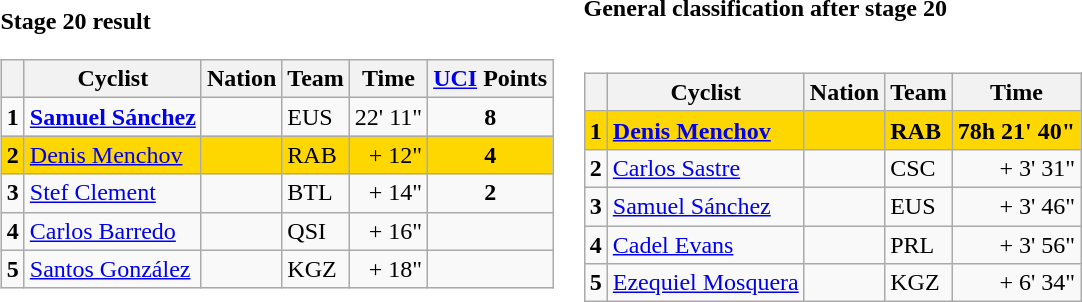<table>
<tr>
<td><strong>Stage 20 result</strong><br><table class="wikitable">
<tr>
<th></th>
<th>Cyclist</th>
<th>Nation</th>
<th>Team</th>
<th>Time</th>
<th><a href='#'>UCI</a> Points</th>
</tr>
<tr>
<td><strong>1</strong></td>
<td><strong><a href='#'>Samuel Sánchez</a></strong></td>
<td></td>
<td>EUS</td>
<td align=right>22' 11"</td>
<td align=center><strong>8</strong></td>
</tr>
<tr bgcolor=gold>
<td><strong>2</strong></td>
<td><a href='#'>Denis Menchov</a></td>
<td></td>
<td>RAB</td>
<td align=right>+ 12"</td>
<td align=center><strong>4</strong></td>
</tr>
<tr>
<td><strong>3</strong></td>
<td><a href='#'>Stef Clement</a></td>
<td></td>
<td>BTL</td>
<td align="right">+ 14"</td>
<td align=center><strong>2</strong></td>
</tr>
<tr>
<td><strong>4</strong></td>
<td><a href='#'>Carlos Barredo</a></td>
<td></td>
<td>QSI</td>
<td align="right">+ 16"</td>
<td></td>
</tr>
<tr>
<td><strong>5</strong></td>
<td><a href='#'>Santos González</a></td>
<td></td>
<td>KGZ</td>
<td align="right">+ 18"</td>
<td></td>
</tr>
</table>
</td>
<td><strong>General classification after stage 20 <br></strong><br><table class="wikitable">
<tr>
<th></th>
<th>Cyclist</th>
<th>Nation</th>
<th>Team</th>
<th>Time</th>
</tr>
<tr bgcolor=gold>
<td><strong>1</strong></td>
<td><strong><a href='#'>Denis Menchov</a></strong></td>
<td><strong></strong></td>
<td><strong>RAB</strong></td>
<td align=right><strong>78h 21' 40"</strong></td>
</tr>
<tr>
<td><strong>2</strong></td>
<td><a href='#'>Carlos Sastre</a></td>
<td></td>
<td>CSC</td>
<td align=right>+ 3' 31"</td>
</tr>
<tr>
<td><strong>3</strong></td>
<td><a href='#'>Samuel Sánchez</a></td>
<td></td>
<td>EUS</td>
<td align="right">+ 3' 46"</td>
</tr>
<tr>
<td><strong>4</strong></td>
<td><a href='#'>Cadel Evans</a></td>
<td></td>
<td>PRL</td>
<td align="right">+ 3' 56"</td>
</tr>
<tr>
<td><strong>5</strong></td>
<td><a href='#'>Ezequiel Mosquera</a></td>
<td></td>
<td>KGZ</td>
<td align="right">+ 6' 34"</td>
</tr>
</table>
</td>
</tr>
</table>
